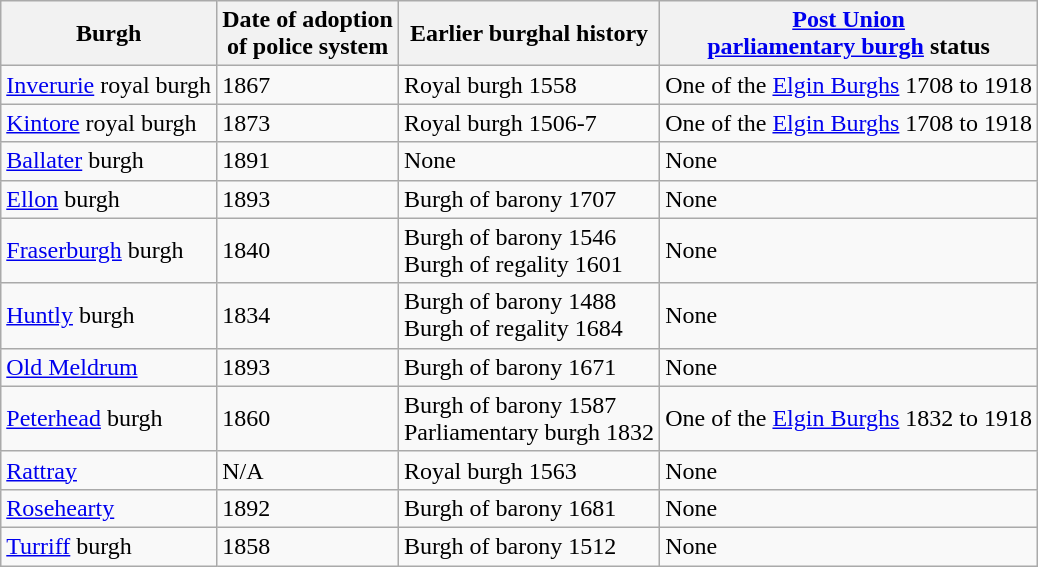<table class="wikitable">
<tr>
<th>Burgh</th>
<th>Date of adoption <br> of police system</th>
<th>Earlier burghal history</th>
<th><a href='#'>Post Union</a> <br> <a href='#'>parliamentary burgh</a> status</th>
</tr>
<tr>
<td><a href='#'>Inverurie</a> royal burgh</td>
<td>1867</td>
<td>Royal burgh 1558</td>
<td>One of the <a href='#'>Elgin Burghs</a> 1708 to 1918</td>
</tr>
<tr>
<td><a href='#'>Kintore</a> royal burgh</td>
<td>1873</td>
<td>Royal burgh 1506-7</td>
<td>One of the <a href='#'>Elgin Burghs</a> 1708 to 1918</td>
</tr>
<tr>
<td><a href='#'>Ballater</a> burgh</td>
<td>1891</td>
<td>None</td>
<td>None</td>
</tr>
<tr>
<td><a href='#'>Ellon</a> burgh</td>
<td>1893</td>
<td>Burgh of barony 1707</td>
<td>None</td>
</tr>
<tr>
<td><a href='#'>Fraserburgh</a> burgh</td>
<td>1840</td>
<td>Burgh of barony 1546 <br> Burgh of regality 1601</td>
<td>None</td>
</tr>
<tr>
<td><a href='#'>Huntly</a> burgh</td>
<td>1834</td>
<td>Burgh of barony 1488 <br> Burgh of regality 1684</td>
<td>None</td>
</tr>
<tr>
<td><a href='#'>Old Meldrum</a></td>
<td>1893</td>
<td>Burgh of barony 1671</td>
<td>None</td>
</tr>
<tr>
<td><a href='#'>Peterhead</a> burgh</td>
<td>1860</td>
<td>Burgh of barony 1587 <br> Parliamentary burgh 1832</td>
<td>One of the <a href='#'>Elgin Burghs</a> 1832 to 1918</td>
</tr>
<tr>
<td><a href='#'>Rattray</a></td>
<td>N/A</td>
<td>Royal burgh 1563</td>
<td>None</td>
</tr>
<tr>
<td><a href='#'>Rosehearty</a></td>
<td>1892</td>
<td>Burgh of barony 1681</td>
<td>None</td>
</tr>
<tr>
<td><a href='#'>Turriff</a> burgh</td>
<td>1858</td>
<td>Burgh of barony 1512</td>
<td>None</td>
</tr>
</table>
